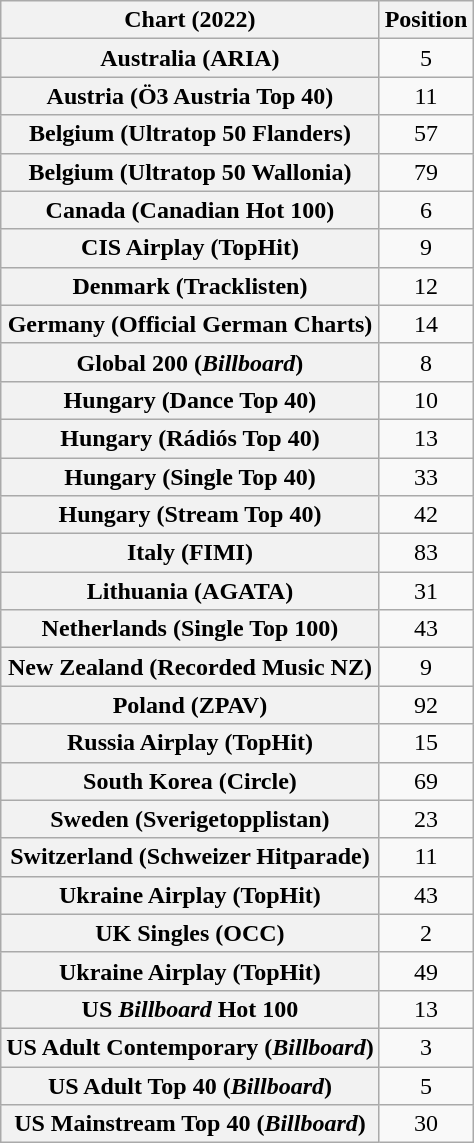<table class="wikitable sortable plainrowheaders" style="text-align:center">
<tr>
<th scope="col">Chart (2022)</th>
<th scope="col">Position</th>
</tr>
<tr>
<th scope="row">Australia (ARIA)</th>
<td>5</td>
</tr>
<tr>
<th scope="row">Austria (Ö3 Austria Top 40)</th>
<td>11</td>
</tr>
<tr>
<th scope="row">Belgium (Ultratop 50 Flanders)</th>
<td>57</td>
</tr>
<tr>
<th scope="row">Belgium (Ultratop 50 Wallonia)</th>
<td>79</td>
</tr>
<tr>
<th scope="row">Canada (Canadian Hot 100)</th>
<td>6</td>
</tr>
<tr>
<th scope="row">CIS Airplay (TopHit)</th>
<td>9</td>
</tr>
<tr>
<th scope="row">Denmark (Tracklisten)</th>
<td>12</td>
</tr>
<tr>
<th scope="row">Germany (Official German Charts)</th>
<td>14</td>
</tr>
<tr>
<th scope="row">Global 200 (<em>Billboard</em>)</th>
<td>8</td>
</tr>
<tr>
<th scope="row">Hungary (Dance Top 40)</th>
<td>10</td>
</tr>
<tr>
<th scope="row">Hungary (Rádiós Top 40)</th>
<td>13</td>
</tr>
<tr>
<th scope="row">Hungary (Single Top 40)</th>
<td>33</td>
</tr>
<tr>
<th scope="row">Hungary (Stream Top 40)</th>
<td>42</td>
</tr>
<tr>
<th scope="row">Italy (FIMI)</th>
<td>83</td>
</tr>
<tr>
<th scope="row">Lithuania (AGATA)</th>
<td>31</td>
</tr>
<tr>
<th scope="row">Netherlands (Single Top 100)</th>
<td>43</td>
</tr>
<tr>
<th scope="row">New Zealand (Recorded Music NZ)</th>
<td>9</td>
</tr>
<tr>
<th scope="row">Poland (ZPAV)</th>
<td>92</td>
</tr>
<tr>
<th scope="row">Russia Airplay (TopHit)</th>
<td>15</td>
</tr>
<tr>
<th scope="row">South Korea (Circle)</th>
<td>69</td>
</tr>
<tr>
<th scope="row">Sweden (Sverigetopplistan)</th>
<td>23</td>
</tr>
<tr>
<th scope="row">Switzerland (Schweizer Hitparade)</th>
<td>11</td>
</tr>
<tr>
<th scope="row">Ukraine Airplay (TopHit)</th>
<td>43</td>
</tr>
<tr>
<th scope="row">UK Singles (OCC)</th>
<td>2</td>
</tr>
<tr>
<th scope="row">Ukraine Airplay (TopHit)</th>
<td>49</td>
</tr>
<tr>
<th scope="row">US <em>Billboard</em> Hot 100</th>
<td>13</td>
</tr>
<tr>
<th scope="row">US Adult Contemporary (<em>Billboard</em>)</th>
<td>3</td>
</tr>
<tr>
<th scope="row">US Adult Top 40 (<em>Billboard</em>)</th>
<td>5</td>
</tr>
<tr>
<th scope="row">US Mainstream Top 40 (<em>Billboard</em>)</th>
<td>30</td>
</tr>
</table>
